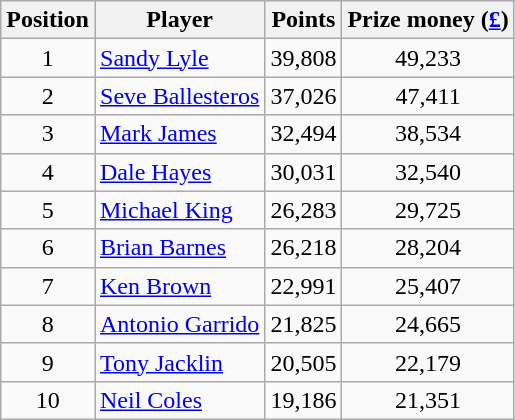<table class="wikitable">
<tr>
<th>Position</th>
<th>Player</th>
<th>Points</th>
<th>Prize money (<a href='#'>£</a>)</th>
</tr>
<tr>
<td align=center>1</td>
<td> <a href='#'>Sandy Lyle</a></td>
<td align=center>39,808</td>
<td align=center>49,233</td>
</tr>
<tr>
<td align=center>2</td>
<td> <a href='#'>Seve Ballesteros</a></td>
<td align=center>37,026</td>
<td align=center>47,411</td>
</tr>
<tr>
<td align=center>3</td>
<td> <a href='#'>Mark James</a></td>
<td align=center>32,494</td>
<td align=center>38,534</td>
</tr>
<tr>
<td align=center>4</td>
<td> <a href='#'>Dale Hayes</a></td>
<td align=center>30,031</td>
<td align=center>32,540</td>
</tr>
<tr>
<td align=center>5</td>
<td> <a href='#'>Michael King</a></td>
<td align=center>26,283</td>
<td align=center>29,725</td>
</tr>
<tr>
<td align=center>6</td>
<td> <a href='#'>Brian Barnes</a></td>
<td align=center>26,218</td>
<td align=center>28,204</td>
</tr>
<tr>
<td align=center>7</td>
<td> <a href='#'>Ken Brown</a></td>
<td align=center>22,991</td>
<td align=center>25,407</td>
</tr>
<tr>
<td align=center>8</td>
<td> <a href='#'>Antonio Garrido</a></td>
<td align=center>21,825</td>
<td align=center>24,665</td>
</tr>
<tr>
<td align=center>9</td>
<td> <a href='#'>Tony Jacklin</a></td>
<td align=center>20,505</td>
<td align=center>22,179</td>
</tr>
<tr>
<td align=center>10</td>
<td> <a href='#'>Neil Coles</a></td>
<td align=center>19,186</td>
<td align=center>21,351</td>
</tr>
</table>
